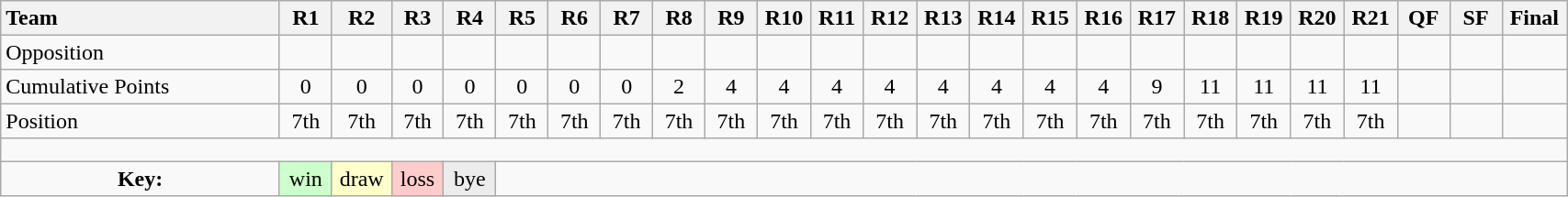<table class="wikitable" style="text-align:center; line-height:110%; width:90%; font-size:100%">
<tr>
<th style="text-align:left; width:16%;">Team</th>
<th style="width:3%;">R1</th>
<th style="width:3%;">R2</th>
<th style="width:3%;">R3</th>
<th style="width:3%;">R4</th>
<th style="width:3%;">R5</th>
<th style="width:3%;">R6</th>
<th style="width:3%;">R7</th>
<th style="width:3%;">R8</th>
<th style="width:3%;">R9</th>
<th style="width:3%;">R10</th>
<th style="width:3%;">R11</th>
<th style="width:3%;">R12</th>
<th style="width:3%;">R13</th>
<th style="width:3%;">R14</th>
<th style="width:3%;">R15</th>
<th style="width:3%;">R16</th>
<th style="width:3%;">R17</th>
<th style="width:3%;">R18</th>
<th style="width:3%;">R19</th>
<th style="width:3%;">R20</th>
<th style="width:3%;">R21</th>
<th style="width:3%;">QF</th>
<th style="width:3%;">SF</th>
<th style="width:3%;">Final</th>
</tr>
<tr>
<td style="text-align:left;">Opposition</td>
<td></td>
<td></td>
<td></td>
<td></td>
<td></td>
<td></td>
<td></td>
<td></td>
<td></td>
<td></td>
<td></td>
<td></td>
<td></td>
<td></td>
<td></td>
<td></td>
<td></td>
<td></td>
<td></td>
<td></td>
<td></td>
<td> </td>
<td> </td>
<td> </td>
</tr>
<tr>
<td style="text-align:left;">Cumulative Points</td>
<td>0</td>
<td>0</td>
<td>0</td>
<td>0</td>
<td>0</td>
<td>0</td>
<td>0</td>
<td>2</td>
<td>4</td>
<td>4</td>
<td>4</td>
<td>4</td>
<td>4</td>
<td>4</td>
<td>4</td>
<td>4</td>
<td>9</td>
<td>11</td>
<td>11</td>
<td>11</td>
<td>11</td>
<td> </td>
<td> </td>
<td> </td>
</tr>
<tr>
<td style="text-align:left;">Position</td>
<td>7th</td>
<td>7th</td>
<td>7th</td>
<td>7th</td>
<td>7th</td>
<td>7th</td>
<td>7th</td>
<td>7th</td>
<td>7th</td>
<td>7th</td>
<td>7th</td>
<td>7th</td>
<td>7th</td>
<td>7th</td>
<td>7th</td>
<td>7th</td>
<td>7th</td>
<td>7th</td>
<td>7th</td>
<td>7th</td>
<td>7th</td>
<td> </td>
<td> </td>
<td> </td>
</tr>
<tr>
<td colspan=100% style="height:10px"></td>
</tr>
<tr>
<td><strong>Key:</strong></td>
<td style="background:#CCFFCC;">win</td>
<td style="background:#FFFFCC;">draw</td>
<td style="background:#FFCCCC;">loss</td>
<td style="background:#ECECEC;">bye</td>
<td colspan=100%></td>
</tr>
</table>
